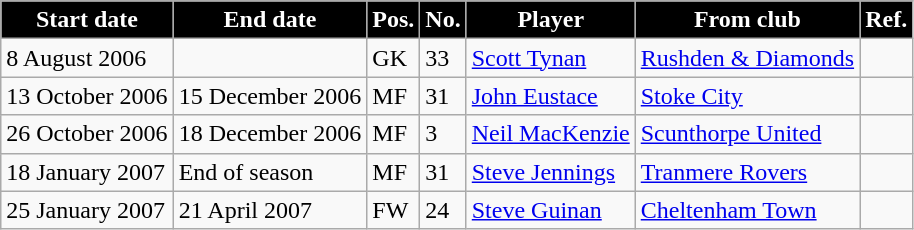<table class="wikitable defaultleft col3center col4center col7center">
<tr>
<th style="background:#000; color:white;">Start date</th>
<th style="background:#000; color:white;">End date</th>
<th style="background:#000; color:white;">Pos.</th>
<th style="background:#000; color:white;">No.</th>
<th style="background:#000; color:white;">Player</th>
<th style="background:#000; color:white;">From club</th>
<th style="background:#000; color:white;">Ref.</th>
</tr>
<tr>
<td>8 August 2006</td>
<td></td>
<td>GK</td>
<td>33</td>
<td> <a href='#'>Scott Tynan</a></td>
<td><a href='#'>Rushden & Diamonds</a></td>
<td></td>
</tr>
<tr>
<td>13 October 2006</td>
<td>15 December 2006</td>
<td>MF</td>
<td>31</td>
<td> <a href='#'>John Eustace</a></td>
<td><a href='#'>Stoke City</a></td>
<td></td>
</tr>
<tr>
<td>26 October 2006</td>
<td>18 December 2006</td>
<td>MF</td>
<td>3</td>
<td> <a href='#'>Neil MacKenzie</a></td>
<td><a href='#'>Scunthorpe United</a></td>
<td></td>
</tr>
<tr>
<td>18 January 2007</td>
<td>End of season</td>
<td>MF</td>
<td>31</td>
<td> <a href='#'>Steve Jennings</a></td>
<td><a href='#'>Tranmere Rovers</a></td>
<td></td>
</tr>
<tr>
<td>25 January 2007</td>
<td>21 April 2007</td>
<td>FW</td>
<td>24</td>
<td> <a href='#'>Steve Guinan</a></td>
<td><a href='#'>Cheltenham Town</a></td>
<td></td>
</tr>
</table>
